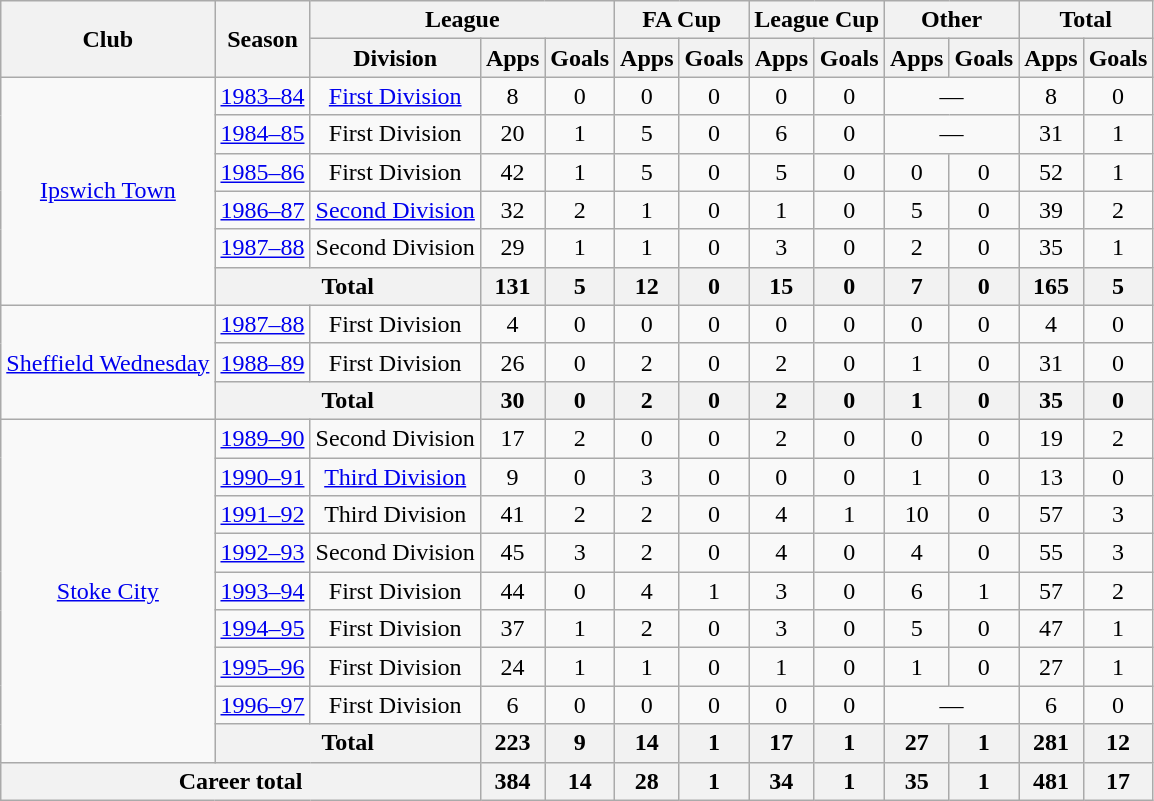<table class="wikitable" style="text-align: center;">
<tr>
<th rowspan="2">Club</th>
<th rowspan="2">Season</th>
<th colspan="3">League</th>
<th colspan="2">FA Cup</th>
<th colspan="2">League Cup</th>
<th colspan="2">Other</th>
<th colspan="2">Total</th>
</tr>
<tr>
<th>Division</th>
<th>Apps</th>
<th>Goals</th>
<th>Apps</th>
<th>Goals</th>
<th>Apps</th>
<th>Goals</th>
<th>Apps</th>
<th>Goals</th>
<th>Apps</th>
<th>Goals</th>
</tr>
<tr>
<td rowspan="6"><a href='#'>Ipswich Town</a></td>
<td><a href='#'>1983–84</a></td>
<td><a href='#'>First Division</a></td>
<td>8</td>
<td>0</td>
<td>0</td>
<td>0</td>
<td>0</td>
<td>0</td>
<td colspan=2>—</td>
<td>8</td>
<td>0</td>
</tr>
<tr>
<td><a href='#'>1984–85</a></td>
<td>First Division</td>
<td>20</td>
<td>1</td>
<td>5</td>
<td>0</td>
<td>6</td>
<td>0</td>
<td colspan=2>—</td>
<td>31</td>
<td>1</td>
</tr>
<tr>
<td><a href='#'>1985–86</a></td>
<td>First Division</td>
<td>42</td>
<td>1</td>
<td>5</td>
<td>0</td>
<td>5</td>
<td>0</td>
<td>0</td>
<td>0</td>
<td>52</td>
<td>1</td>
</tr>
<tr>
<td><a href='#'>1986–87</a></td>
<td><a href='#'>Second Division</a></td>
<td>32</td>
<td>2</td>
<td>1</td>
<td>0</td>
<td>1</td>
<td>0</td>
<td>5</td>
<td>0</td>
<td>39</td>
<td>2</td>
</tr>
<tr>
<td><a href='#'>1987–88</a></td>
<td>Second Division</td>
<td>29</td>
<td>1</td>
<td>1</td>
<td>0</td>
<td>3</td>
<td>0</td>
<td>2</td>
<td>0</td>
<td>35</td>
<td>1</td>
</tr>
<tr>
<th colspan="2">Total</th>
<th>131</th>
<th>5</th>
<th>12</th>
<th>0</th>
<th>15</th>
<th>0</th>
<th>7</th>
<th>0</th>
<th>165</th>
<th>5</th>
</tr>
<tr>
<td rowspan="3"><a href='#'>Sheffield Wednesday</a></td>
<td><a href='#'>1987–88</a></td>
<td>First Division</td>
<td>4</td>
<td>0</td>
<td>0</td>
<td>0</td>
<td>0</td>
<td>0</td>
<td>0</td>
<td>0</td>
<td>4</td>
<td>0</td>
</tr>
<tr>
<td><a href='#'>1988–89</a></td>
<td>First Division</td>
<td>26</td>
<td>0</td>
<td>2</td>
<td>0</td>
<td>2</td>
<td>0</td>
<td>1</td>
<td>0</td>
<td>31</td>
<td>0</td>
</tr>
<tr>
<th colspan="2">Total</th>
<th>30</th>
<th>0</th>
<th>2</th>
<th>0</th>
<th>2</th>
<th>0</th>
<th>1</th>
<th>0</th>
<th>35</th>
<th>0</th>
</tr>
<tr>
<td rowspan="9"><a href='#'>Stoke City</a></td>
<td><a href='#'>1989–90</a></td>
<td>Second Division</td>
<td>17</td>
<td>2</td>
<td>0</td>
<td>0</td>
<td>2</td>
<td>0</td>
<td>0</td>
<td>0</td>
<td>19</td>
<td>2</td>
</tr>
<tr>
<td><a href='#'>1990–91</a></td>
<td><a href='#'>Third Division</a></td>
<td>9</td>
<td>0</td>
<td>3</td>
<td>0</td>
<td>0</td>
<td>0</td>
<td>1</td>
<td>0</td>
<td>13</td>
<td>0</td>
</tr>
<tr>
<td><a href='#'>1991–92</a></td>
<td>Third Division</td>
<td>41</td>
<td>2</td>
<td>2</td>
<td>0</td>
<td>4</td>
<td>1</td>
<td>10</td>
<td>0</td>
<td>57</td>
<td>3</td>
</tr>
<tr>
<td><a href='#'>1992–93</a></td>
<td>Second Division</td>
<td>45</td>
<td>3</td>
<td>2</td>
<td>0</td>
<td>4</td>
<td>0</td>
<td>4</td>
<td>0</td>
<td>55</td>
<td>3</td>
</tr>
<tr>
<td><a href='#'>1993–94</a></td>
<td>First Division</td>
<td>44</td>
<td>0</td>
<td>4</td>
<td>1</td>
<td>3</td>
<td>0</td>
<td>6</td>
<td>1</td>
<td>57</td>
<td>2</td>
</tr>
<tr>
<td><a href='#'>1994–95</a></td>
<td>First Division</td>
<td>37</td>
<td>1</td>
<td>2</td>
<td>0</td>
<td>3</td>
<td>0</td>
<td>5</td>
<td>0</td>
<td>47</td>
<td>1</td>
</tr>
<tr>
<td><a href='#'>1995–96</a></td>
<td>First Division</td>
<td>24</td>
<td>1</td>
<td>1</td>
<td>0</td>
<td>1</td>
<td>0</td>
<td>1</td>
<td>0</td>
<td>27</td>
<td>1</td>
</tr>
<tr>
<td><a href='#'>1996–97</a></td>
<td>First Division</td>
<td>6</td>
<td>0</td>
<td>0</td>
<td>0</td>
<td>0</td>
<td>0</td>
<td colspan=2>—</td>
<td>6</td>
<td>0</td>
</tr>
<tr>
<th colspan="2">Total</th>
<th>223</th>
<th>9</th>
<th>14</th>
<th>1</th>
<th>17</th>
<th>1</th>
<th>27</th>
<th>1</th>
<th>281</th>
<th>12</th>
</tr>
<tr>
<th colspan="3">Career total</th>
<th>384</th>
<th>14</th>
<th>28</th>
<th>1</th>
<th>34</th>
<th>1</th>
<th>35</th>
<th>1</th>
<th>481</th>
<th>17</th>
</tr>
</table>
